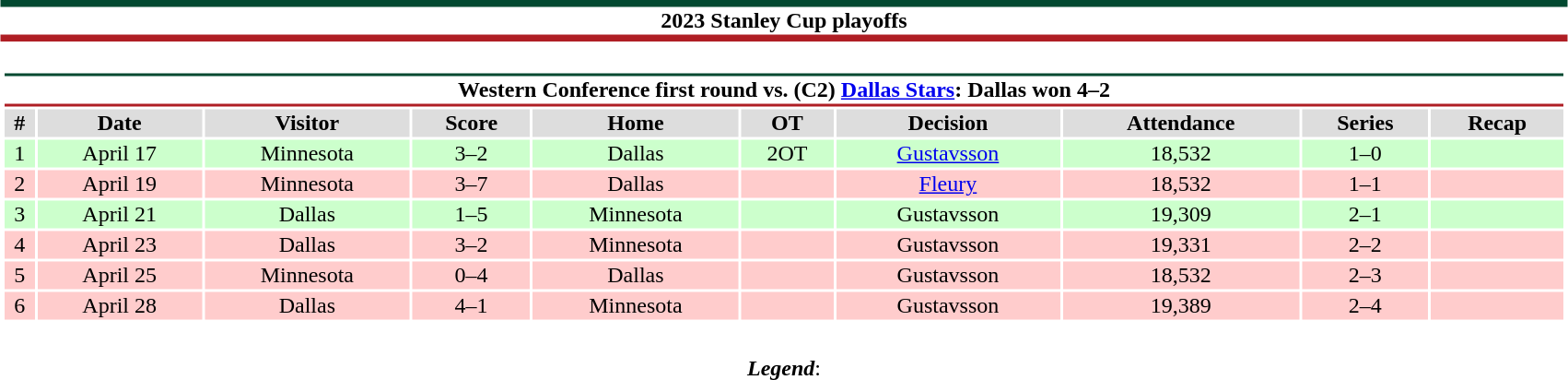<table class="toccolours" style="width:90%; clear:both; margin:1.5em auto; text-align:center;">
<tr>
<th colspan="10" style="background:#FFFFFF; border-top:#024930 5px solid; border-bottom:#AF1E24 5px solid;">2023 Stanley Cup playoffs</th>
</tr>
<tr>
<td colspan="10"><br><table class="toccolours collapsible collapsed" style="width:100%;">
<tr>
<th colspan="10" style="background:#FFFFFF; border-top:#024930 2px solid; border-bottom:#AF1E24 2px solid;">Western Conference first round vs. (C2) <a href='#'>Dallas Stars</a>: Dallas won 4–2</th>
</tr>
<tr style="background:#ddd;">
<th>#</th>
<th>Date</th>
<th>Visitor</th>
<th>Score</th>
<th>Home</th>
<th>OT</th>
<th>Decision</th>
<th>Attendance</th>
<th>Series</th>
<th>Recap</th>
</tr>
<tr style="background:#cfc;">
<td>1</td>
<td>April 17</td>
<td>Minnesota</td>
<td>3–2</td>
<td>Dallas</td>
<td>2OT</td>
<td><a href='#'>Gustavsson</a></td>
<td>18,532</td>
<td>1–0</td>
<td></td>
</tr>
<tr style="background:#fcc;">
<td>2</td>
<td>April 19</td>
<td>Minnesota</td>
<td>3–7</td>
<td>Dallas</td>
<td></td>
<td><a href='#'>Fleury</a></td>
<td>18,532</td>
<td>1–1</td>
<td></td>
</tr>
<tr style="background:#cfc;">
<td>3</td>
<td>April 21</td>
<td>Dallas</td>
<td>1–5</td>
<td>Minnesota</td>
<td></td>
<td>Gustavsson</td>
<td>19,309</td>
<td>2–1</td>
<td></td>
</tr>
<tr style="background:#fcc;">
<td>4</td>
<td>April 23</td>
<td>Dallas</td>
<td>3–2</td>
<td>Minnesota</td>
<td></td>
<td>Gustavsson</td>
<td>19,331</td>
<td>2–2</td>
<td></td>
</tr>
<tr style="background:#fcc;">
<td>5</td>
<td>April 25</td>
<td>Minnesota</td>
<td>0–4</td>
<td>Dallas</td>
<td></td>
<td>Gustavsson</td>
<td>18,532</td>
<td>2–3</td>
<td></td>
</tr>
<tr style="background:#fcc;">
<td>6</td>
<td>April 28</td>
<td>Dallas</td>
<td>4–1</td>
<td>Minnesota</td>
<td></td>
<td>Gustavsson</td>
<td>19,389</td>
<td>2–4</td>
<td></td>
</tr>
<tr>
</tr>
</table>
</td>
</tr>
<tr>
<td colspan="10" style="text-align:center;"><br><strong><em>Legend</em></strong>:

</td>
</tr>
</table>
